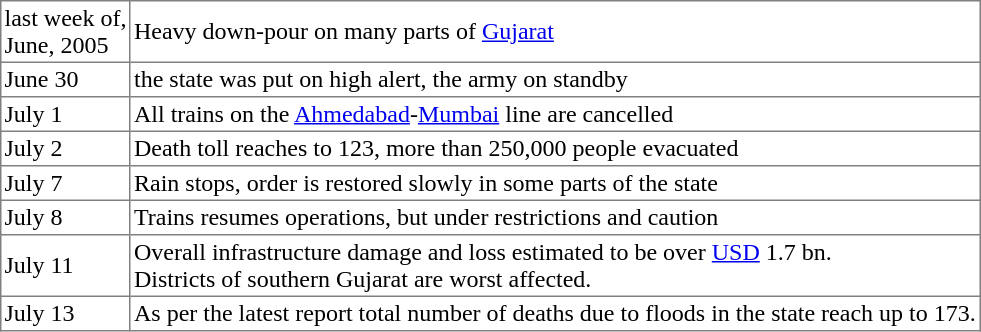<table cellSpacing="2" cellPadding="2" style="BORDER-COLLAPSE: collapse;BACKGROUND-COLOR:#FAFAD2, text-align:center;" border="1">
<tr>
<td>last week of,<br>June, 2005</td>
<td>Heavy down-pour on many parts of <a href='#'>Gujarat</a></td>
</tr>
<tr>
<td>June 30</td>
<td>the state was put on high alert, the army on standby</td>
</tr>
<tr>
<td>July 1</td>
<td>All trains on the <a href='#'>Ahmedabad</a>-<a href='#'>Mumbai</a> line are cancelled</td>
</tr>
<tr>
<td>July 2</td>
<td>Death toll reaches to 123, more than 250,000 people evacuated</td>
</tr>
<tr>
<td>July 7</td>
<td>Rain stops, order is restored slowly in some parts of the state</td>
</tr>
<tr>
<td>July 8</td>
<td>Trains resumes operations, but under restrictions and caution</td>
</tr>
<tr>
<td>July 11</td>
<td>Overall infrastructure damage and loss estimated to be over <a href='#'>USD</a> 1.7 bn.<br>Districts of southern Gujarat are worst affected.</td>
</tr>
<tr>
<td>July 13</td>
<td>As per the latest report total number of deaths due to floods in the state reach up to 173. </td>
</tr>
</table>
